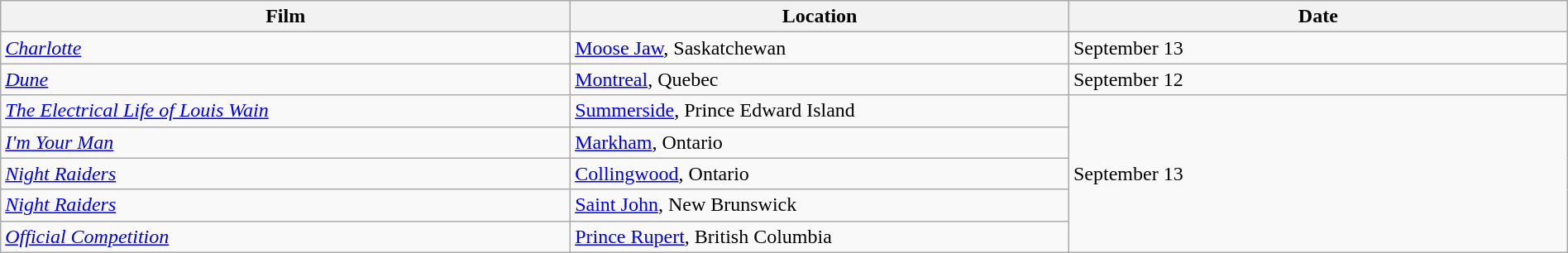<table class="sortable wikitable" width="100%" cellpadding="5">
<tr>
<th scope="col" width="32%">Film</th>
<th scope="col" width="28%">Location</th>
<th scope="col" width="28%">Date</th>
</tr>
<tr>
<td><em><a href='#'>Charlotte</a></em></td>
<td><a href='#'>Moose Jaw</a>, Saskatchewan</td>
<td>September 13</td>
</tr>
<tr>
<td><em><a href='#'>Dune</a></em></td>
<td><a href='#'>Montreal</a>, Quebec</td>
<td>September 12</td>
</tr>
<tr>
<td><em><a href='#'>The Electrical Life of Louis Wain</a></em></td>
<td><a href='#'>Summerside</a>, Prince Edward Island</td>
<td rowspan="5">September 13</td>
</tr>
<tr>
<td><em><a href='#'>I'm Your Man</a></em></td>
<td><a href='#'>Markham</a>, Ontario</td>
</tr>
<tr>
<td><em><a href='#'>Night Raiders</a></em></td>
<td><a href='#'>Collingwood</a>, Ontario</td>
</tr>
<tr>
<td><em><a href='#'>Night Raiders</a></em></td>
<td><a href='#'>Saint John</a>, New Brunswick</td>
</tr>
<tr>
<td><em><a href='#'>Official Competition</a></em></td>
<td><a href='#'>Prince Rupert</a>, British Columbia</td>
</tr>
</table>
